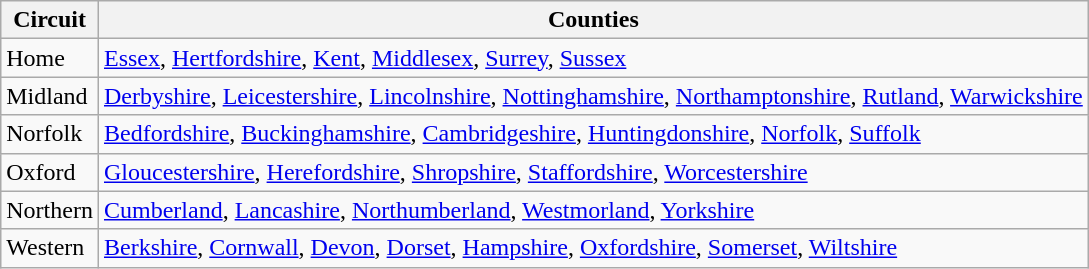<table class="wikitable">
<tr>
<th>Circuit</th>
<th>Counties</th>
</tr>
<tr>
<td>Home</td>
<td><a href='#'>Essex</a>, <a href='#'>Hertfordshire</a>, <a href='#'>Kent</a>, <a href='#'>Middlesex</a>, <a href='#'>Surrey</a>, <a href='#'>Sussex</a></td>
</tr>
<tr>
<td>Midland</td>
<td><a href='#'>Derbyshire</a>, <a href='#'>Leicestershire</a>, <a href='#'>Lincolnshire</a>, <a href='#'>Nottinghamshire</a>, <a href='#'>Northamptonshire</a>, <a href='#'>Rutland</a>, <a href='#'>Warwickshire</a></td>
</tr>
<tr>
<td>Norfolk</td>
<td><a href='#'>Bedfordshire</a>, <a href='#'>Buckinghamshire</a>, <a href='#'>Cambridgeshire</a>, <a href='#'>Huntingdonshire</a>, <a href='#'>Norfolk</a>, <a href='#'>Suffolk</a></td>
</tr>
<tr>
<td>Oxford</td>
<td><a href='#'>Gloucestershire</a>, <a href='#'>Herefordshire</a>, <a href='#'>Shropshire</a>, <a href='#'>Staffordshire</a>, <a href='#'>Worcestershire</a></td>
</tr>
<tr>
<td>Northern</td>
<td><a href='#'>Cumberland</a>, <a href='#'>Lancashire</a>, <a href='#'>Northumberland</a>, <a href='#'>Westmorland</a>, <a href='#'>Yorkshire</a></td>
</tr>
<tr>
<td>Western</td>
<td><a href='#'>Berkshire</a>, <a href='#'>Cornwall</a>, <a href='#'>Devon</a>, <a href='#'>Dorset</a>, <a href='#'>Hampshire</a>, <a href='#'>Oxfordshire</a>, <a href='#'>Somerset</a>, <a href='#'>Wiltshire</a></td>
</tr>
</table>
